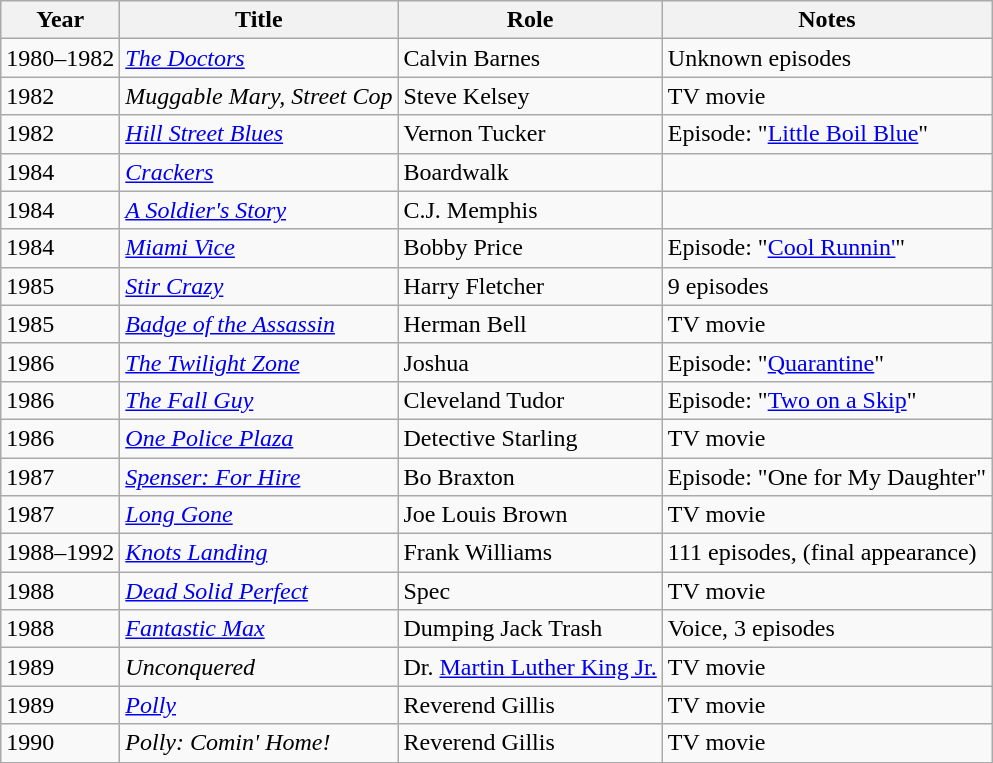<table class="wikitable sortable">
<tr>
<th>Year</th>
<th>Title</th>
<th>Role</th>
<th class="unsortable">Notes</th>
</tr>
<tr>
<td>1980–1982</td>
<td><em><a href='#'>The Doctors</a></em></td>
<td>Calvin Barnes</td>
<td>Unknown episodes</td>
</tr>
<tr>
<td>1982</td>
<td><em>Muggable Mary, Street Cop</em></td>
<td>Steve Kelsey</td>
<td>TV movie</td>
</tr>
<tr>
<td>1982</td>
<td><em><a href='#'>Hill Street Blues</a></em></td>
<td>Vernon Tucker</td>
<td>Episode: "<a href='#'>Little Boil Blue</a>"</td>
</tr>
<tr>
<td>1984</td>
<td><em><a href='#'>Crackers</a></em></td>
<td>Boardwalk</td>
<td></td>
</tr>
<tr>
<td>1984</td>
<td><em><a href='#'>A Soldier's Story</a></em></td>
<td>C.J. Memphis</td>
<td></td>
</tr>
<tr>
<td>1984</td>
<td><em><a href='#'>Miami Vice</a></em></td>
<td>Bobby Price</td>
<td>Episode: "<a href='#'>Cool Runnin'</a>"</td>
</tr>
<tr>
<td>1985</td>
<td><em><a href='#'>Stir Crazy</a></em></td>
<td>Harry Fletcher</td>
<td>9 episodes</td>
</tr>
<tr>
<td>1985</td>
<td><em><a href='#'>Badge of the Assassin</a></em></td>
<td>Herman Bell</td>
<td>TV movie</td>
</tr>
<tr>
<td>1986</td>
<td><em><a href='#'>The Twilight Zone</a></em></td>
<td>Joshua</td>
<td>Episode: "<a href='#'>Quarantine</a>"</td>
</tr>
<tr>
<td>1986</td>
<td><em><a href='#'>The Fall Guy</a></em></td>
<td>Cleveland Tudor</td>
<td>Episode: "<a href='#'>Two on a Skip</a>"</td>
</tr>
<tr>
<td>1986</td>
<td><em><a href='#'>One Police Plaza</a></em></td>
<td>Detective Starling</td>
<td>TV movie</td>
</tr>
<tr>
<td>1987</td>
<td><em><a href='#'>Spenser: For Hire</a></em></td>
<td>Bo Braxton</td>
<td>Episode: "One for My Daughter"</td>
</tr>
<tr>
<td>1987</td>
<td><em><a href='#'>Long Gone</a></em></td>
<td>Joe Louis Brown</td>
<td>TV movie</td>
</tr>
<tr>
<td>1988–1992</td>
<td><em><a href='#'>Knots Landing</a></em></td>
<td>Frank Williams</td>
<td>111 episodes, (final appearance)</td>
</tr>
<tr>
<td>1988</td>
<td><em><a href='#'>Dead Solid Perfect</a></em></td>
<td>Spec</td>
<td>TV movie</td>
</tr>
<tr>
<td>1988</td>
<td><em><a href='#'>Fantastic Max</a></em></td>
<td>Dumping Jack Trash</td>
<td>Voice, 3 episodes</td>
</tr>
<tr>
<td>1989</td>
<td><em>Unconquered</em></td>
<td>Dr. <a href='#'>Martin Luther King Jr.</a></td>
<td>TV movie</td>
</tr>
<tr>
<td>1989</td>
<td><em><a href='#'>Polly</a></em></td>
<td>Reverend Gillis</td>
<td>TV movie</td>
</tr>
<tr>
<td>1990</td>
<td><em>Polly: Comin' Home!</em></td>
<td>Reverend Gillis</td>
<td>TV movie</td>
</tr>
</table>
